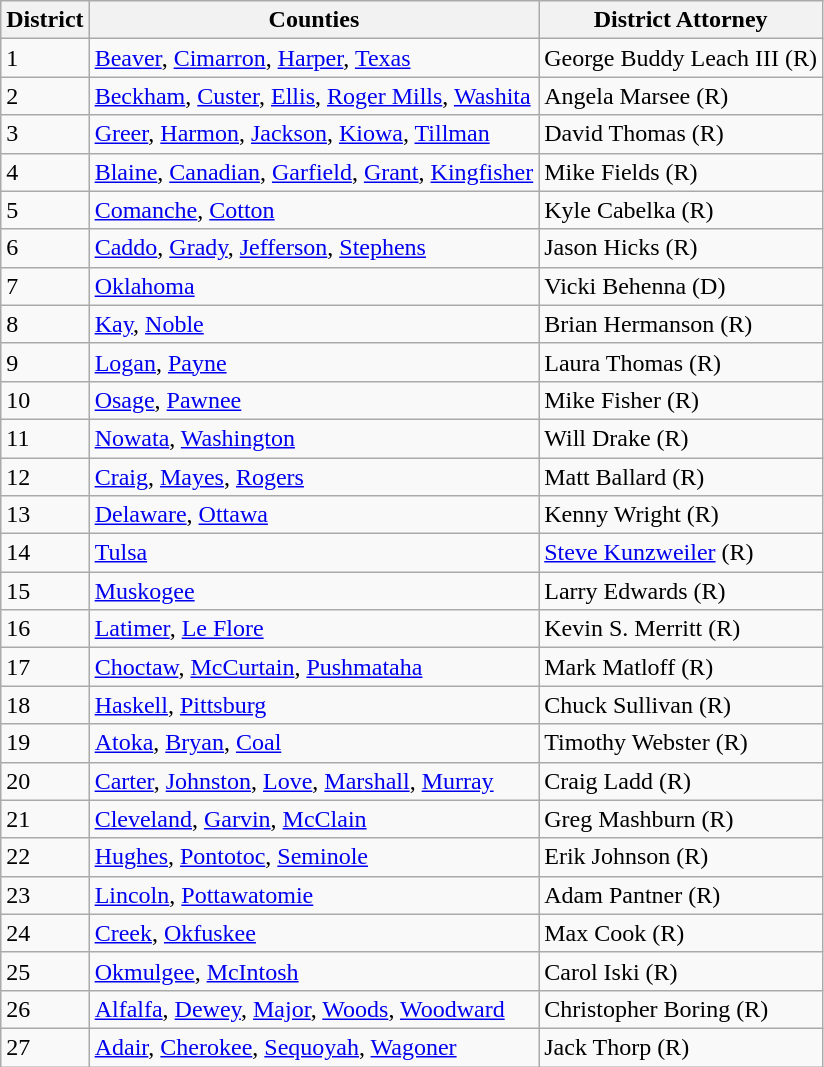<table class="wikitable">
<tr>
<th>District</th>
<th>Counties</th>
<th>District Attorney</th>
</tr>
<tr>
<td>1</td>
<td><a href='#'>Beaver</a>, <a href='#'>Cimarron</a>, <a href='#'>Harper</a>, <a href='#'>Texas</a></td>
<td>George Buddy Leach III (R)</td>
</tr>
<tr>
<td>2</td>
<td><a href='#'>Beckham</a>, <a href='#'>Custer</a>, <a href='#'>Ellis</a>, <a href='#'>Roger Mills</a>, <a href='#'>Washita</a></td>
<td>Angela Marsee (R)</td>
</tr>
<tr>
<td>3</td>
<td><a href='#'>Greer</a>, <a href='#'>Harmon</a>, <a href='#'>Jackson</a>, <a href='#'>Kiowa</a>, <a href='#'>Tillman</a></td>
<td>David Thomas (R)</td>
</tr>
<tr>
<td>4</td>
<td><a href='#'>Blaine</a>, <a href='#'>Canadian</a>, <a href='#'>Garfield</a>, <a href='#'>Grant</a>, <a href='#'>Kingfisher</a></td>
<td>Mike Fields (R)</td>
</tr>
<tr>
<td>5</td>
<td><a href='#'>Comanche</a>, <a href='#'>Cotton</a></td>
<td>Kyle Cabelka (R)</td>
</tr>
<tr>
<td>6</td>
<td><a href='#'>Caddo</a>, <a href='#'>Grady</a>, <a href='#'>Jefferson</a>, <a href='#'>Stephens</a></td>
<td>Jason Hicks (R)</td>
</tr>
<tr>
<td>7</td>
<td><a href='#'>Oklahoma</a></td>
<td>Vicki Behenna (D)</td>
</tr>
<tr>
<td>8</td>
<td><a href='#'>Kay</a>, <a href='#'>Noble</a></td>
<td>Brian Hermanson (R)</td>
</tr>
<tr>
<td>9</td>
<td><a href='#'>Logan</a>, <a href='#'>Payne</a></td>
<td>Laura Thomas (R)</td>
</tr>
<tr>
<td>10</td>
<td><a href='#'>Osage</a>, <a href='#'>Pawnee</a></td>
<td>Mike Fisher (R)</td>
</tr>
<tr>
<td>11</td>
<td><a href='#'>Nowata</a>, <a href='#'>Washington</a></td>
<td>Will Drake (R)</td>
</tr>
<tr>
<td>12</td>
<td><a href='#'>Craig</a>, <a href='#'>Mayes</a>, <a href='#'>Rogers</a></td>
<td>Matt Ballard (R)</td>
</tr>
<tr>
<td>13</td>
<td><a href='#'>Delaware</a>, <a href='#'>Ottawa</a></td>
<td>Kenny Wright (R)</td>
</tr>
<tr>
<td>14</td>
<td><a href='#'>Tulsa</a></td>
<td><a href='#'>Steve Kunzweiler</a> (R)</td>
</tr>
<tr>
<td>15</td>
<td><a href='#'>Muskogee</a></td>
<td>Larry Edwards (R)</td>
</tr>
<tr>
<td>16</td>
<td><a href='#'>Latimer</a>, <a href='#'>Le Flore</a></td>
<td>Kevin S. Merritt (R)</td>
</tr>
<tr>
<td>17</td>
<td><a href='#'>Choctaw</a>, <a href='#'>McCurtain</a>, <a href='#'>Pushmataha</a></td>
<td>Mark Matloff (R)</td>
</tr>
<tr>
<td>18</td>
<td><a href='#'>Haskell</a>, <a href='#'>Pittsburg</a></td>
<td>Chuck Sullivan (R)</td>
</tr>
<tr>
<td>19</td>
<td><a href='#'>Atoka</a>, <a href='#'>Bryan</a>, <a href='#'>Coal</a></td>
<td>Timothy Webster (R)</td>
</tr>
<tr>
<td>20</td>
<td><a href='#'>Carter</a>, <a href='#'>Johnston</a>, <a href='#'>Love</a>, <a href='#'>Marshall</a>, <a href='#'>Murray</a></td>
<td>Craig Ladd (R)</td>
</tr>
<tr>
<td>21</td>
<td><a href='#'>Cleveland</a>, <a href='#'>Garvin</a>, <a href='#'>McClain</a></td>
<td>Greg Mashburn (R)</td>
</tr>
<tr>
<td>22</td>
<td><a href='#'>Hughes</a>, <a href='#'>Pontotoc</a>, <a href='#'>Seminole</a></td>
<td>Erik Johnson (R)</td>
</tr>
<tr>
<td>23</td>
<td><a href='#'>Lincoln</a>, <a href='#'>Pottawatomie</a></td>
<td>Adam Pantner (R)</td>
</tr>
<tr>
<td>24</td>
<td><a href='#'>Creek</a>, <a href='#'>Okfuskee</a></td>
<td>Max Cook (R)</td>
</tr>
<tr>
<td>25</td>
<td><a href='#'>Okmulgee</a>, <a href='#'>McIntosh</a></td>
<td>Carol Iski (R)</td>
</tr>
<tr>
<td>26</td>
<td><a href='#'>Alfalfa</a>, <a href='#'>Dewey</a>, <a href='#'>Major</a>, <a href='#'>Woods</a>, <a href='#'>Woodward</a></td>
<td>Christopher Boring (R)</td>
</tr>
<tr>
<td>27</td>
<td><a href='#'>Adair</a>, <a href='#'>Cherokee</a>, <a href='#'>Sequoyah</a>, <a href='#'>Wagoner</a></td>
<td>Jack Thorp (R)</td>
</tr>
</table>
